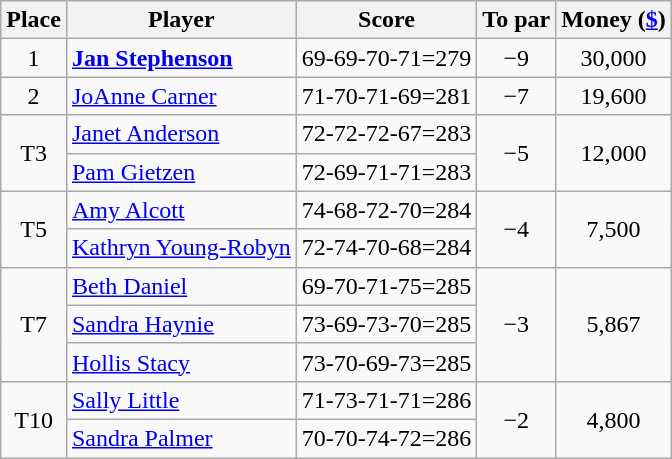<table class="wikitable">
<tr>
<th>Place</th>
<th>Player</th>
<th>Score</th>
<th>To par</th>
<th>Money (<a href='#'>$</a>)</th>
</tr>
<tr>
<td align=center>1</td>
<td> <strong><a href='#'>Jan Stephenson</a></strong></td>
<td>69-69-70-71=279</td>
<td align=center>−9</td>
<td align=center>30,000</td>
</tr>
<tr>
<td align=center>2</td>
<td> <a href='#'>JoAnne Carner</a></td>
<td>71-70-71-69=281</td>
<td align=center>−7</td>
<td align=center>19,600</td>
</tr>
<tr>
<td align=center rowspan=2>T3</td>
<td> <a href='#'>Janet Anderson</a></td>
<td>72-72-72-67=283</td>
<td align=center rowspan=2>−5</td>
<td align=center rowspan=2>12,000</td>
</tr>
<tr>
<td> <a href='#'>Pam Gietzen</a></td>
<td>72-69-71-71=283</td>
</tr>
<tr>
<td align=center rowspan=2>T5</td>
<td> <a href='#'>Amy Alcott</a></td>
<td>74-68-72-70=284</td>
<td align=center rowspan=2>−4</td>
<td align=center rowspan=2>7,500</td>
</tr>
<tr>
<td> <a href='#'>Kathryn Young-Robyn</a></td>
<td>72-74-70-68=284</td>
</tr>
<tr>
<td align=center rowspan=3>T7</td>
<td> <a href='#'>Beth Daniel</a></td>
<td>69-70-71-75=285</td>
<td align=center rowspan=3>−3</td>
<td align=center rowspan=3>5,867</td>
</tr>
<tr>
<td> <a href='#'>Sandra Haynie</a></td>
<td>73-69-73-70=285</td>
</tr>
<tr>
<td> <a href='#'>Hollis Stacy</a></td>
<td>73-70-69-73=285</td>
</tr>
<tr>
<td align=center rowspan=2>T10</td>
<td> <a href='#'>Sally Little</a></td>
<td>71-73-71-71=286</td>
<td align=center rowspan=2>−2</td>
<td align=center rowspan=2>4,800</td>
</tr>
<tr>
<td> <a href='#'>Sandra Palmer</a></td>
<td>70-70-74-72=286</td>
</tr>
</table>
